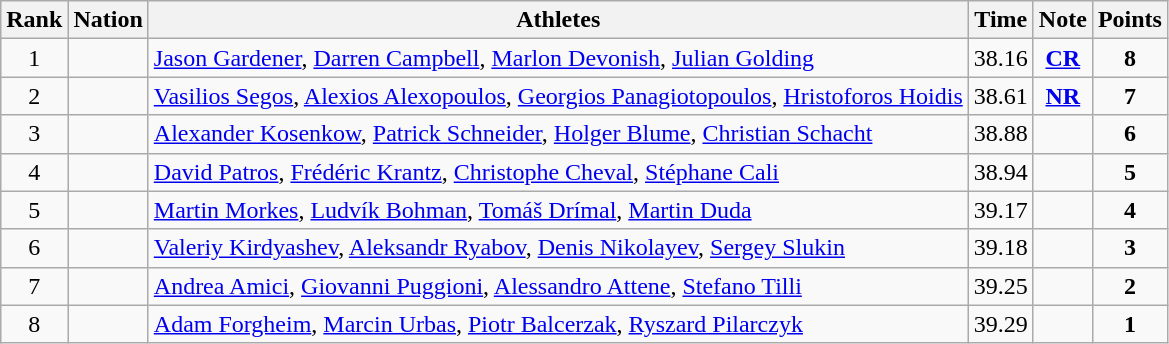<table class="wikitable sortable" style="text-align:center">
<tr>
<th>Rank</th>
<th>Nation</th>
<th>Athletes</th>
<th>Time</th>
<th>Note</th>
<th>Points</th>
</tr>
<tr>
<td>1</td>
<td align=left></td>
<td align=left><a href='#'>Jason Gardener</a>, <a href='#'>Darren Campbell</a>, <a href='#'>Marlon Devonish</a>, <a href='#'>Julian Golding</a></td>
<td>38.16</td>
<td><strong><a href='#'>CR</a></strong></td>
<td><strong>8</strong></td>
</tr>
<tr>
<td>2</td>
<td align=left></td>
<td align=left><a href='#'>Vasilios Segos</a>, <a href='#'>Alexios Alexopoulos</a>, <a href='#'>Georgios Panagiotopoulos</a>, <a href='#'>Hristoforos Hoidis</a></td>
<td>38.61</td>
<td><strong><a href='#'>NR</a></strong></td>
<td><strong>7</strong></td>
</tr>
<tr>
<td>3</td>
<td align=left></td>
<td align=left><a href='#'>Alexander Kosenkow</a>, <a href='#'>Patrick Schneider</a>, <a href='#'>Holger Blume</a>, <a href='#'>Christian Schacht</a></td>
<td>38.88</td>
<td></td>
<td><strong>6</strong></td>
</tr>
<tr>
<td>4</td>
<td align=left></td>
<td align=left><a href='#'>David Patros</a>, <a href='#'>Frédéric Krantz</a>, <a href='#'>Christophe Cheval</a>, <a href='#'>Stéphane Cali</a></td>
<td>38.94</td>
<td></td>
<td><strong>5</strong></td>
</tr>
<tr>
<td>5</td>
<td align=left></td>
<td align=left><a href='#'>Martin Morkes</a>, <a href='#'>Ludvík Bohman</a>, <a href='#'>Tomáš Drímal</a>, <a href='#'>Martin Duda</a></td>
<td>39.17</td>
<td></td>
<td><strong>4</strong></td>
</tr>
<tr>
<td>6</td>
<td align=left></td>
<td align=left><a href='#'>Valeriy Kirdyashev</a>, <a href='#'>Aleksandr Ryabov</a>, <a href='#'>Denis Nikolayev</a>, <a href='#'>Sergey Slukin</a></td>
<td>39.18</td>
<td></td>
<td><strong>3</strong></td>
</tr>
<tr>
<td>7</td>
<td align=left></td>
<td align=left><a href='#'>Andrea Amici</a>, <a href='#'>Giovanni Puggioni</a>, <a href='#'>Alessandro Attene</a>, <a href='#'>Stefano Tilli</a></td>
<td>39.25</td>
<td></td>
<td><strong>2</strong></td>
</tr>
<tr>
<td>8</td>
<td align=left></td>
<td align=left><a href='#'>Adam Forgheim</a>, <a href='#'>Marcin Urbas</a>, <a href='#'>Piotr Balcerzak</a>, <a href='#'>Ryszard Pilarczyk</a></td>
<td>39.29</td>
<td></td>
<td><strong>1</strong></td>
</tr>
</table>
